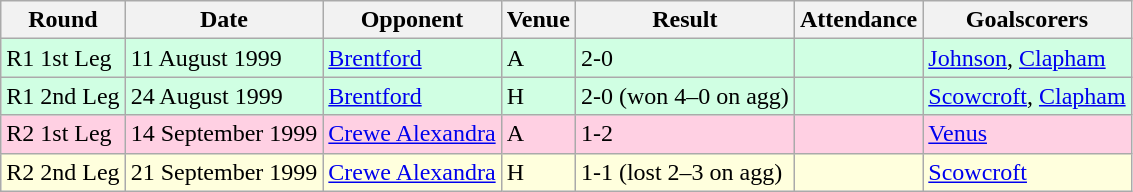<table class="wikitable">
<tr>
<th>Round</th>
<th>Date</th>
<th>Opponent</th>
<th>Venue</th>
<th>Result</th>
<th>Attendance</th>
<th>Goalscorers</th>
</tr>
<tr style="background-color: #d0ffe3;">
<td>R1 1st Leg</td>
<td>11 August 1999</td>
<td><a href='#'>Brentford</a></td>
<td>A</td>
<td>2-0</td>
<td></td>
<td><a href='#'>Johnson</a>, <a href='#'>Clapham</a></td>
</tr>
<tr style="background-color: #d0ffe3;">
<td>R1 2nd Leg</td>
<td>24 August 1999</td>
<td><a href='#'>Brentford</a></td>
<td>H</td>
<td>2-0 (won 4–0 on agg)</td>
<td></td>
<td><a href='#'>Scowcroft</a>, <a href='#'>Clapham</a></td>
</tr>
<tr style="background-color: #ffd0e3;">
<td>R2 1st Leg</td>
<td>14 September 1999</td>
<td><a href='#'>Crewe Alexandra</a></td>
<td>A</td>
<td>1-2</td>
<td></td>
<td><a href='#'>Venus</a></td>
</tr>
<tr style="background-color: #ffffdd;">
<td>R2 2nd Leg</td>
<td>21 September 1999</td>
<td><a href='#'>Crewe Alexandra</a></td>
<td>H</td>
<td>1-1 (lost 2–3 on agg)</td>
<td></td>
<td><a href='#'>Scowcroft</a></td>
</tr>
</table>
